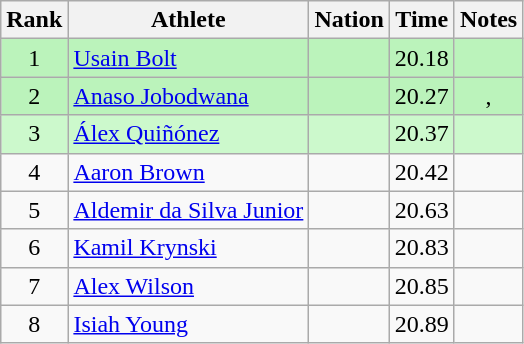<table class="wikitable sortable" style="text-align:center">
<tr>
<th>Rank</th>
<th>Athlete</th>
<th>Nation</th>
<th>Time</th>
<th>Notes</th>
</tr>
<tr style="background:#bbf3bb;">
<td>1</td>
<td align=left><a href='#'>Usain Bolt</a></td>
<td align=left></td>
<td>20.18</td>
<td></td>
</tr>
<tr style="background:#bbf3bb;">
<td>2</td>
<td align=left><a href='#'>Anaso Jobodwana</a></td>
<td align=left></td>
<td>20.27</td>
<td>, </td>
</tr>
<tr style="background:#ccf9cc;">
<td>3</td>
<td align=left><a href='#'>Álex Quiñónez</a></td>
<td align=left></td>
<td>20.37</td>
<td></td>
</tr>
<tr>
<td>4</td>
<td align=left><a href='#'>Aaron Brown</a></td>
<td align=left></td>
<td>20.42</td>
<td></td>
</tr>
<tr>
<td>5</td>
<td align=left><a href='#'>Aldemir da Silva Junior</a></td>
<td align=left></td>
<td>20.63</td>
<td></td>
</tr>
<tr>
<td>6</td>
<td align=left><a href='#'>Kamil Krynski</a></td>
<td align=left></td>
<td>20.83</td>
<td></td>
</tr>
<tr>
<td>7</td>
<td align=left><a href='#'>Alex Wilson</a></td>
<td align=left></td>
<td>20.85</td>
<td></td>
</tr>
<tr>
<td>8</td>
<td align=left><a href='#'>Isiah Young</a></td>
<td align=left></td>
<td>20.89</td>
<td></td>
</tr>
</table>
